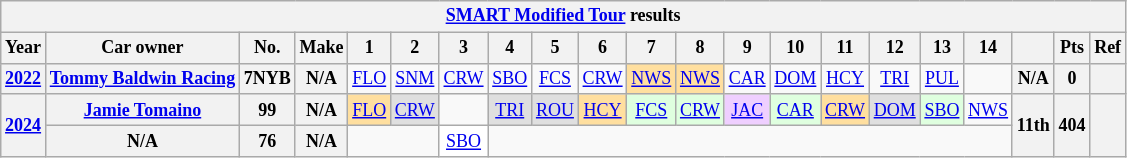<table class="wikitable" style="text-align:center; font-size:75%">
<tr>
<th colspan=38><a href='#'>SMART Modified Tour</a> results</th>
</tr>
<tr>
<th>Year</th>
<th>Car owner</th>
<th>No.</th>
<th>Make</th>
<th>1</th>
<th>2</th>
<th>3</th>
<th>4</th>
<th>5</th>
<th>6</th>
<th>7</th>
<th>8</th>
<th>9</th>
<th>10</th>
<th>11</th>
<th>12</th>
<th>13</th>
<th>14</th>
<th></th>
<th>Pts</th>
<th>Ref</th>
</tr>
<tr>
<th><a href='#'>2022</a></th>
<th><a href='#'>Tommy Baldwin Racing</a></th>
<th>7NYB</th>
<th>N/A</th>
<td><a href='#'>FLO</a></td>
<td><a href='#'>SNM</a></td>
<td><a href='#'>CRW</a></td>
<td><a href='#'>SBO</a></td>
<td><a href='#'>FCS</a></td>
<td><a href='#'>CRW</a></td>
<td style="background:#FFDF9F;"><a href='#'>NWS</a><br></td>
<td style="background:#FFDF9F;"><a href='#'>NWS</a><br></td>
<td><a href='#'>CAR</a></td>
<td><a href='#'>DOM</a></td>
<td><a href='#'>HCY</a></td>
<td><a href='#'>TRI</a></td>
<td><a href='#'>PUL</a></td>
<td></td>
<th>N/A</th>
<th>0</th>
<th></th>
</tr>
<tr>
<th rowspan=2><a href='#'>2024</a></th>
<th><a href='#'>Jamie Tomaino</a></th>
<th>99</th>
<th>N/A</th>
<td style="background:#FFDF9F;"><a href='#'>FLO</a><br></td>
<td style="background:#DFDFDF;"><a href='#'>CRW</a><br></td>
<td></td>
<td style="background:#DFDFDF;"><a href='#'>TRI</a><br></td>
<td style="background:#DFDFDF;"><a href='#'>ROU</a><br></td>
<td style="background:#FFDF9F;"><a href='#'>HCY</a><br></td>
<td style="background:#DFFFDF;"><a href='#'>FCS</a><br></td>
<td style="background:#DFFFDF;"><a href='#'>CRW</a><br></td>
<td style="background:#EFCFFF;"><a href='#'>JAC</a><br></td>
<td style="background:#DFFFDF;"><a href='#'>CAR</a><br></td>
<td style="background:#FFDF9F;"><a href='#'>CRW</a><br></td>
<td style="background:#DFDFDF;"><a href='#'>DOM</a><br></td>
<td style="background:#DFFFDF;"><a href='#'>SBO</a><br></td>
<td><a href='#'>NWS</a></td>
<th rowspan=2>11th</th>
<th rowspan=2>404</th>
<th rowspan=2></th>
</tr>
<tr>
<th>N/A</th>
<th>76</th>
<th>N/A</th>
<td colspan=2></td>
<td style="background:#FFFFFF;"><a href='#'>SBO</a><br></td>
<td colspan=11></td>
</tr>
</table>
